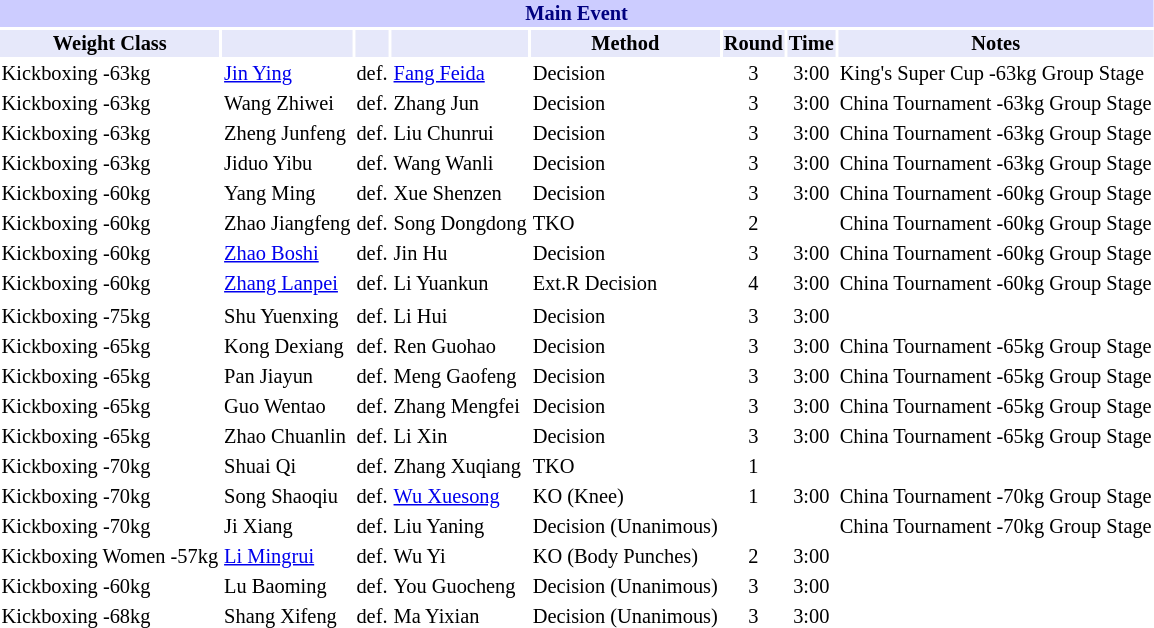<table class="toccolours" style="font-size: 85%;">
<tr>
<th colspan="8" style="background-color: #ccf; color: #000080; text-align: center;"><strong>Main Event</strong></th>
</tr>
<tr>
<th colspan="1" style="background-color: #E6E8FA; color: #000000; text-align: center;">Weight Class</th>
<th colspan="1" style="background-color: #E6E8FA; color: #000000; text-align: center;"></th>
<th colspan="1" style="background-color: #E6E8FA; color: #000000; text-align: center;"></th>
<th colspan="1" style="background-color: #E6E8FA; color: #000000; text-align: center;"></th>
<th colspan="1" style="background-color: #E6E8FA; color: #000000; text-align: center;">Method</th>
<th colspan="1" style="background-color: #E6E8FA; color: #000000; text-align: center;">Round</th>
<th colspan="1" style="background-color: #E6E8FA; color: #000000; text-align: center;">Time</th>
<th colspan="1" style="background-color: #E6E8FA; color: #000000; text-align: center;">Notes</th>
</tr>
<tr>
<td>Kickboxing -63kg</td>
<td> <a href='#'>Jin Ying</a></td>
<td align=center>def.</td>
<td> <a href='#'>Fang Feida</a></td>
<td>Decision</td>
<td align=center>3</td>
<td align=center>3:00</td>
<td>King's Super Cup -63kg Group Stage</td>
</tr>
<tr>
<td>Kickboxing -63kg</td>
<td> Wang Zhiwei</td>
<td align=center>def.</td>
<td> Zhang Jun</td>
<td>Decision</td>
<td align=center>3</td>
<td align=center>3:00</td>
<td>China Tournament -63kg Group Stage</td>
</tr>
<tr>
<td>Kickboxing -63kg</td>
<td> Zheng Junfeng</td>
<td align=center>def.</td>
<td> Liu Chunrui</td>
<td>Decision</td>
<td align=center>3</td>
<td align=center>3:00</td>
<td>China Tournament -63kg Group Stage</td>
</tr>
<tr>
<td>Kickboxing -63kg</td>
<td> Jiduo Yibu</td>
<td align=center>def.</td>
<td> Wang Wanli</td>
<td>Decision</td>
<td align=center>3</td>
<td align=center>3:00</td>
<td>China Tournament -63kg Group Stage</td>
</tr>
<tr>
<td>Kickboxing -60kg</td>
<td> Yang Ming</td>
<td align=center>def.</td>
<td> Xue Shenzen</td>
<td>Decision</td>
<td align=center>3</td>
<td align=center>3:00</td>
<td>China Tournament -60kg Group Stage</td>
</tr>
<tr>
<td>Kickboxing -60kg</td>
<td> Zhao Jiangfeng</td>
<td align=center>def.</td>
<td> Song Dongdong</td>
<td>TKO</td>
<td align=center>2</td>
<td align=center></td>
<td>China Tournament -60kg Group Stage</td>
</tr>
<tr>
<td>Kickboxing -60kg</td>
<td> <a href='#'>Zhao Boshi</a></td>
<td align=center>def.</td>
<td> Jin Hu</td>
<td>Decision</td>
<td align=center>3</td>
<td align=center>3:00</td>
<td>China Tournament -60kg Group Stage</td>
</tr>
<tr>
<td>Kickboxing -60kg</td>
<td> <a href='#'>Zhang Lanpei</a></td>
<td align=center>def.</td>
<td> Li Yuankun</td>
<td>Ext.R Decision</td>
<td align=center>4</td>
<td align=center>3:00</td>
<td>China Tournament -60kg Group Stage</td>
</tr>
<tr>
</tr>
<tr>
<td>Kickboxing -75kg</td>
<td> Shu Yuenxing</td>
<td align=center>def.</td>
<td> Li Hui</td>
<td>Decision</td>
<td align=center>3</td>
<td align=center>3:00</td>
</tr>
<tr>
<td>Kickboxing -65kg</td>
<td> Kong Dexiang</td>
<td align=center>def.</td>
<td> Ren Guohao</td>
<td>Decision</td>
<td align=center>3</td>
<td align=center>3:00</td>
<td>China Tournament -65kg Group Stage</td>
</tr>
<tr>
<td>Kickboxing -65kg</td>
<td> Pan Jiayun</td>
<td align=center>def.</td>
<td> Meng Gaofeng</td>
<td>Decision</td>
<td align=center>3</td>
<td align=center>3:00</td>
<td>China Tournament -65kg Group Stage</td>
</tr>
<tr>
<td>Kickboxing -65kg</td>
<td> Guo Wentao</td>
<td align=center>def.</td>
<td> Zhang Mengfei</td>
<td>Decision</td>
<td align=center>3</td>
<td align=center>3:00</td>
<td>China Tournament -65kg Group Stage</td>
</tr>
<tr>
<td>Kickboxing -65kg</td>
<td> Zhao Chuanlin</td>
<td align=center>def.</td>
<td> Li Xin</td>
<td>Decision</td>
<td align=center>3</td>
<td align=center>3:00</td>
<td>China Tournament -65kg Group Stage</td>
</tr>
<tr>
<td>Kickboxing -70kg</td>
<td> Shuai Qi</td>
<td align=center>def.</td>
<td> Zhang Xuqiang</td>
<td>TKO</td>
<td align=center>1</td>
<td align=center></td>
<td></td>
</tr>
<tr>
<td>Kickboxing -70kg</td>
<td> Song Shaoqiu</td>
<td align=center>def.</td>
<td> <a href='#'>Wu Xuesong</a></td>
<td>KO (Knee)</td>
<td align=center>1</td>
<td align=center>3:00</td>
<td>China Tournament -70kg Group Stage</td>
</tr>
<tr>
<td>Kickboxing -70kg</td>
<td> Ji Xiang</td>
<td align=center>def.</td>
<td> Liu Yaning</td>
<td>Decision (Unanimous)</td>
<td align=center></td>
<td align=center></td>
<td>China Tournament -70kg Group Stage</td>
</tr>
<tr>
<td>Kickboxing Women -57kg</td>
<td> <a href='#'>Li Mingrui</a></td>
<td align=center>def.</td>
<td> Wu Yi</td>
<td>KO (Body Punches)</td>
<td align=center>2</td>
<td align=center>3:00</td>
</tr>
<tr>
<td>Kickboxing -60kg</td>
<td> Lu Baoming</td>
<td align=center>def.</td>
<td> You Guocheng</td>
<td>Decision (Unanimous)</td>
<td align=center>3</td>
<td align=center>3:00</td>
</tr>
<tr>
<td>Kickboxing -68kg</td>
<td> Shang Xifeng</td>
<td align=center>def.</td>
<td> Ma Yixian</td>
<td>Decision (Unanimous)</td>
<td align=center>3</td>
<td align=center>3:00</td>
</tr>
<tr>
</tr>
</table>
